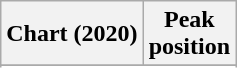<table class="wikitable sortable plainrowheaders" style="text-align:center">
<tr>
<th scope="col">Chart (2020)</th>
<th scope="col">Peak<br>position</th>
</tr>
<tr>
</tr>
<tr>
</tr>
<tr>
</tr>
<tr>
</tr>
<tr>
</tr>
<tr>
</tr>
<tr>
</tr>
<tr>
</tr>
<tr>
</tr>
</table>
